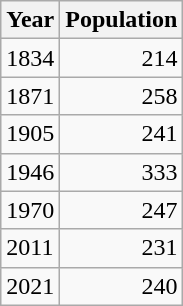<table class="wikitable sortable">
<tr>
<th>Year</th>
<th>Population</th>
</tr>
<tr>
<td>1834</td>
<td style="text-align:right;">214</td>
</tr>
<tr>
<td>1871</td>
<td style="text-align:right;">258</td>
</tr>
<tr>
<td>1905</td>
<td style="text-align:right;">241</td>
</tr>
<tr>
<td>1946</td>
<td style="text-align:right;">333</td>
</tr>
<tr>
<td>1970</td>
<td style="text-align:right;">247</td>
</tr>
<tr>
<td>2011</td>
<td style="text-align:right;">231</td>
</tr>
<tr>
<td>2021</td>
<td style="text-align:right;">240</td>
</tr>
</table>
